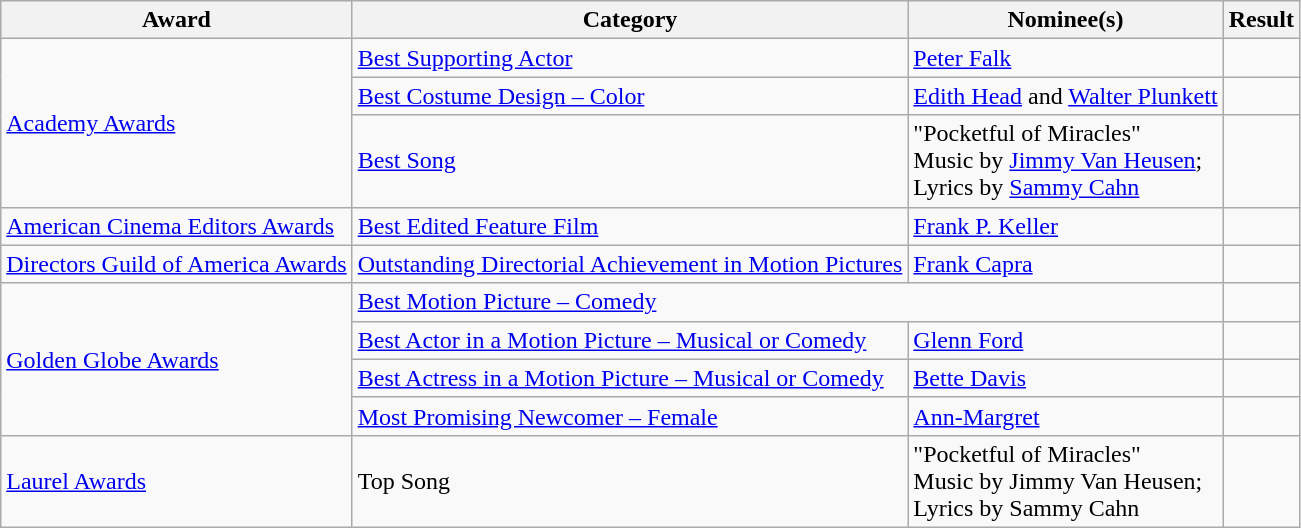<table class="wikitable plainrowheaders">
<tr>
<th>Award</th>
<th>Category</th>
<th>Nominee(s)</th>
<th>Result</th>
</tr>
<tr>
<td rowspan="3"><a href='#'>Academy Awards</a></td>
<td><a href='#'>Best Supporting Actor</a></td>
<td><a href='#'>Peter Falk</a></td>
<td></td>
</tr>
<tr>
<td><a href='#'>Best Costume Design – Color</a></td>
<td><a href='#'>Edith Head</a> and <a href='#'>Walter Plunkett</a></td>
<td></td>
</tr>
<tr>
<td><a href='#'>Best Song</a></td>
<td>"Pocketful of Miracles" <br> Music by <a href='#'>Jimmy Van Heusen</a>; <br> Lyrics by <a href='#'>Sammy Cahn</a></td>
<td></td>
</tr>
<tr>
<td><a href='#'>American Cinema Editors Awards</a></td>
<td><a href='#'>Best Edited Feature Film</a></td>
<td><a href='#'>Frank P. Keller</a></td>
<td></td>
</tr>
<tr>
<td><a href='#'>Directors Guild of America Awards</a></td>
<td><a href='#'>Outstanding Directorial Achievement in Motion Pictures</a></td>
<td><a href='#'>Frank Capra</a></td>
<td></td>
</tr>
<tr>
<td rowspan="4"><a href='#'>Golden Globe Awards</a></td>
<td colspan="2"><a href='#'>Best Motion Picture – Comedy</a></td>
<td></td>
</tr>
<tr>
<td><a href='#'>Best Actor in a Motion Picture – Musical or Comedy</a></td>
<td><a href='#'>Glenn Ford</a></td>
<td></td>
</tr>
<tr>
<td><a href='#'>Best Actress in a Motion Picture – Musical or Comedy</a></td>
<td><a href='#'>Bette Davis</a></td>
<td></td>
</tr>
<tr>
<td><a href='#'>Most Promising Newcomer – Female</a></td>
<td><a href='#'>Ann-Margret</a></td>
<td></td>
</tr>
<tr>
<td><a href='#'>Laurel Awards</a></td>
<td>Top Song</td>
<td>"Pocketful of Miracles" <br> Music by Jimmy Van Heusen; <br> Lyrics by Sammy Cahn</td>
<td></td>
</tr>
</table>
